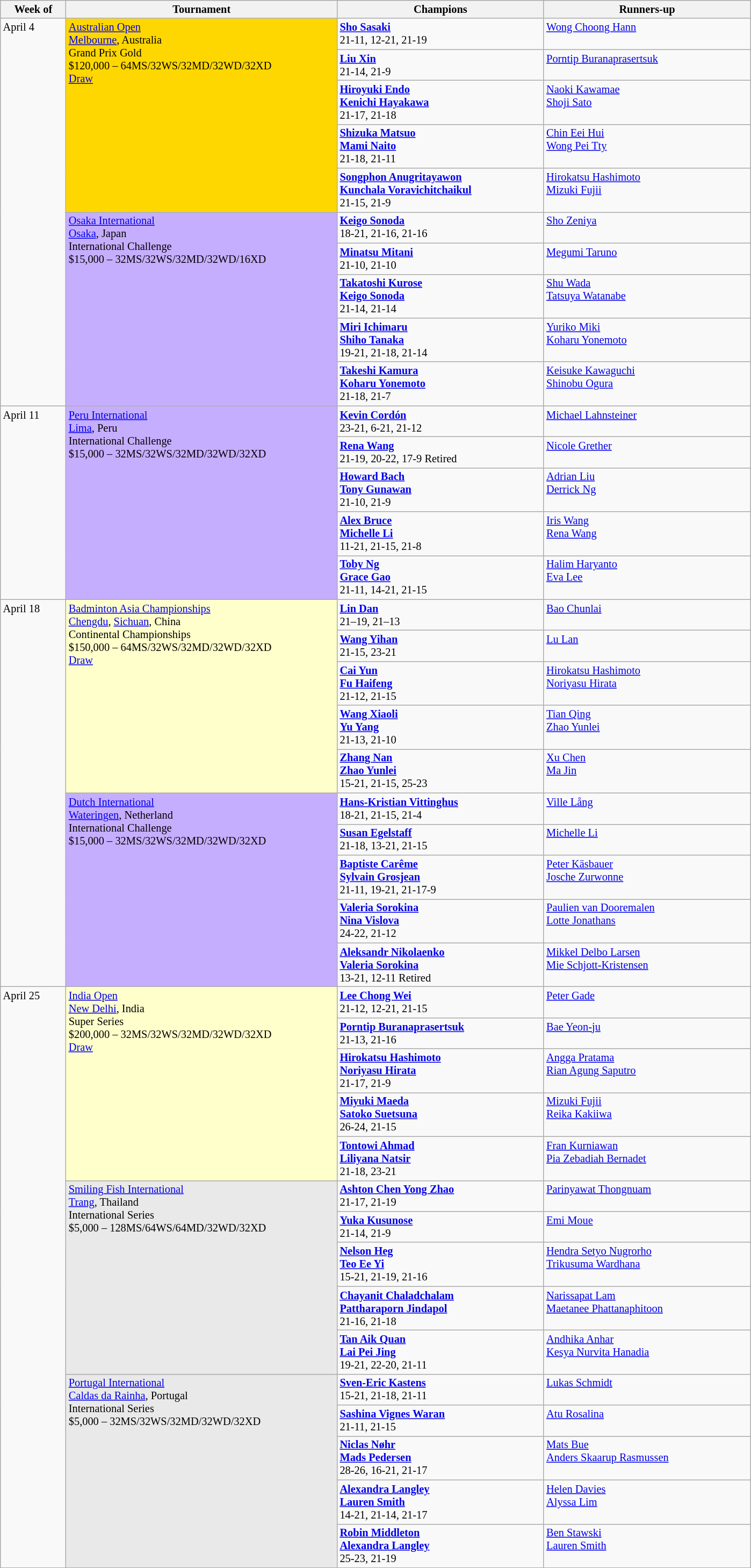<table class=wikitable style=font-size:85%>
<tr>
<th width=75>Week of</th>
<th width=330>Tournament</th>
<th width=250>Champions</th>
<th width=250>Runners-up</th>
</tr>
<tr valign=top>
<td rowspan=10>April 4</td>
<td style="background: #FFD700;" rowspan="5"><a href='#'>Australian Open</a><br><a href='#'>Melbourne</a>, Australia<br>Grand Prix Gold<br>$120,000 – 64MS/32WS/32MD/32WD/32XD<br><a href='#'>Draw</a></td>
<td> <strong><a href='#'>Sho Sasaki</a></strong><br>21-11, 12-21, 21-19</td>
<td> <a href='#'>Wong Choong Hann</a></td>
</tr>
<tr valign=top>
<td> <strong><a href='#'>Liu Xin</a></strong><br>21-14, 21-9</td>
<td> <a href='#'>Porntip Buranaprasertsuk</a></td>
</tr>
<tr valign=top>
<td> <strong><a href='#'>Hiroyuki Endo</a><br> <a href='#'>Kenichi Hayakawa</a></strong><br>21-17, 21-18</td>
<td> <a href='#'>Naoki Kawamae</a><br> <a href='#'>Shoji Sato</a></td>
</tr>
<tr valign=top>
<td> <strong><a href='#'>Shizuka Matsuo</a><br> <a href='#'>Mami Naito</a></strong><br>21-18, 21-11</td>
<td> <a href='#'>Chin Eei Hui</a><br> <a href='#'>Wong Pei Tty</a></td>
</tr>
<tr valign=top>
<td> <strong><a href='#'>Songphon Anugritayawon</a><br> <a href='#'>Kunchala Voravichitchaikul</a></strong><br>21-15, 21-9</td>
<td> <a href='#'>Hirokatsu Hashimoto</a><br> <a href='#'>Mizuki Fujii</a></td>
</tr>
<tr valign=top>
<td style="background:#C6AEFF;" rowspan="5"><a href='#'>Osaka International</a><br><a href='#'>Osaka</a>, Japan<br>International Challenge<br>$15,000 – 32MS/32WS/32MD/32WD/16XD</td>
<td> <strong><a href='#'>Keigo Sonoda</a></strong><br>18-21, 21-16, 21-16</td>
<td> <a href='#'>Sho Zeniya</a></td>
</tr>
<tr valign=top>
<td> <strong><a href='#'>Minatsu Mitani</a></strong><br>21-10, 21-10</td>
<td> <a href='#'>Megumi Taruno</a></td>
</tr>
<tr valign=top>
<td> <strong><a href='#'>Takatoshi Kurose</a><br> <a href='#'>Keigo Sonoda</a></strong><br>21-14, 21-14</td>
<td> <a href='#'>Shu Wada</a><br> <a href='#'>Tatsuya Watanabe</a></td>
</tr>
<tr valign=top>
<td> <strong><a href='#'>Miri Ichimaru</a><br> <a href='#'>Shiho Tanaka</a></strong><br>19-21, 21-18, 21-14</td>
<td> <a href='#'>Yuriko Miki</a><br> <a href='#'>Koharu Yonemoto</a></td>
</tr>
<tr valign=top>
<td> <strong><a href='#'>Takeshi Kamura</a><br> <a href='#'>Koharu Yonemoto</a></strong><br>21-18, 21-7</td>
<td> <a href='#'>Keisuke Kawaguchi</a><br> <a href='#'>Shinobu Ogura</a></td>
</tr>
<tr valign=top>
<td rowspan=5>April 11</td>
<td style="background:#C6AEFF;" rowspan="5"><a href='#'>Peru International</a><br><a href='#'>Lima</a>, Peru<br>International Challenge<br>$15,000 – 32MS/32WS/32MD/32WD/32XD</td>
<td> <strong><a href='#'>Kevin Cordón</a></strong><br>23-21, 6-21, 21-12</td>
<td> <a href='#'>Michael Lahnsteiner</a></td>
</tr>
<tr valign=top>
<td> <strong><a href='#'>Rena Wang</a></strong><br>21-19, 20-22, 17-9 Retired</td>
<td> <a href='#'>Nicole Grether</a></td>
</tr>
<tr valign=top>
<td> <strong><a href='#'>Howard Bach</a><br> <a href='#'>Tony Gunawan</a></strong><br>21-10, 21-9</td>
<td> <a href='#'>Adrian Liu</a><br> <a href='#'>Derrick Ng</a></td>
</tr>
<tr valign=top>
<td> <strong><a href='#'>Alex Bruce</a><br> <a href='#'>Michelle Li</a></strong><br>11-21, 21-15, 21-8</td>
<td> <a href='#'>Iris Wang</a><br> <a href='#'>Rena Wang</a></td>
</tr>
<tr valign=top>
<td> <strong><a href='#'>Toby Ng</a><br> <a href='#'>Grace Gao</a></strong><br>21-11, 14-21, 21-15</td>
<td> <a href='#'>Halim Haryanto</a><br> <a href='#'>Eva Lee</a></td>
</tr>
<tr valign=top>
<td rowspan=10>April 18</td>
<td style="background:#ffffcc;" rowspan="5"><a href='#'>Badminton Asia Championships</a><br><a href='#'>Chengdu</a>, <a href='#'>Sichuan</a>, China <br>Continental Championships<br>$150,000 – 64MS/32WS/32MD/32WD/32XD<br><a href='#'>Draw</a></td>
<td> <strong><a href='#'>Lin Dan</a></strong><br>21–19, 21–13</td>
<td> <a href='#'>Bao Chunlai</a></td>
</tr>
<tr valign=top>
<td> <strong><a href='#'>Wang Yihan</a></strong><br>21-15, 23-21</td>
<td> <a href='#'>Lu Lan</a></td>
</tr>
<tr valign=top>
<td> <strong><a href='#'>Cai Yun</a><br> <a href='#'>Fu Haifeng</a></strong><br>21-12, 21-15</td>
<td> <a href='#'>Hirokatsu Hashimoto</a><br> <a href='#'>Noriyasu Hirata</a></td>
</tr>
<tr valign=top>
<td> <strong><a href='#'>Wang Xiaoli</a><br> <a href='#'>Yu Yang</a></strong><br>21-13, 21-10</td>
<td> <a href='#'>Tian Qing</a><br> <a href='#'>Zhao Yunlei</a></td>
</tr>
<tr valign=top>
<td> <strong><a href='#'>Zhang Nan</a><br> <a href='#'>Zhao Yunlei</a></strong><br>15-21, 21-15, 25-23</td>
<td> <a href='#'>Xu Chen</a><br> <a href='#'>Ma Jin</a></td>
</tr>
<tr valign=top>
<td style="background:#C6AEFF;" rowspan="5"><a href='#'>Dutch International</a><br><a href='#'>Wateringen</a>, Netherland<br>International Challenge<br>$15,000 – 32MS/32WS/32MD/32WD/32XD</td>
<td> <strong><a href='#'>Hans-Kristian Vittinghus</a></strong><br>18-21, 21-15, 21-4</td>
<td> <a href='#'>Ville Lång</a></td>
</tr>
<tr valign=top>
<td> <strong><a href='#'>Susan Egelstaff</a></strong><br>21-18, 13-21, 21-15</td>
<td> <a href='#'>Michelle Li</a></td>
</tr>
<tr valign=top>
<td> <strong><a href='#'>Baptiste Carême</a><br> <a href='#'>Sylvain Grosjean</a></strong><br>21-11, 19-21, 21-17-9</td>
<td> <a href='#'>Peter Käsbauer</a><br> <a href='#'>Josche Zurwonne</a></td>
</tr>
<tr valign=top>
<td> <strong><a href='#'>Valeria Sorokina</a><br> <a href='#'>Nina Vislova</a></strong><br>24-22, 21-12</td>
<td> <a href='#'>Paulien van Dooremalen</a><br> <a href='#'>Lotte Jonathans</a></td>
</tr>
<tr valign=top>
<td> <strong><a href='#'>Aleksandr Nikolaenko</a><br> <a href='#'>Valeria Sorokina</a></strong><br>13-21, 12-11 Retired</td>
<td> <a href='#'>Mikkel Delbo Larsen</a><br> <a href='#'>Mie Schjott-Kristensen</a></td>
</tr>
<tr valign=top>
<td rowspan=15>April 25</td>
<td style="background:#ffffcc;" rowspan="5"><a href='#'>India Open</a><br><a href='#'>New Delhi</a>, India<br>Super Series<br>$200,000 – 32MS/32WS/32MD/32WD/32XD<br><a href='#'>Draw</a></td>
<td> <strong><a href='#'>Lee Chong Wei</a></strong><br>21-12, 12-21, 21-15</td>
<td> <a href='#'>Peter Gade</a></td>
</tr>
<tr valign=top>
<td> <strong><a href='#'>Porntip Buranaprasertsuk</a></strong><br>21-13, 21-16</td>
<td> <a href='#'>Bae Yeon-ju</a></td>
</tr>
<tr valign=top>
<td> <strong><a href='#'>Hirokatsu Hashimoto</a><br> <a href='#'>Noriyasu Hirata</a></strong><br>21-17, 21-9</td>
<td> <a href='#'>Angga Pratama</a><br> <a href='#'>Rian Agung Saputro</a></td>
</tr>
<tr valign=top>
<td> <strong><a href='#'>Miyuki Maeda</a><br> <a href='#'>Satoko Suetsuna</a></strong><br>26-24, 21-15</td>
<td> <a href='#'>Mizuki Fujii</a><br> <a href='#'>Reika Kakiiwa</a></td>
</tr>
<tr valign=top>
<td> <strong><a href='#'>Tontowi Ahmad</a><br> <a href='#'>Liliyana Natsir</a></strong><br>21-18, 23-21</td>
<td> <a href='#'>Fran Kurniawan</a><br> <a href='#'>Pia Zebadiah Bernadet</a></td>
</tr>
<tr valign=top>
<td style="background:#E9E9E9;" rowspan="5"><a href='#'>Smiling Fish International</a><br><a href='#'>Trang</a>, Thailand<br>International Series<br>$5,000 – 128MS/64WS/64MD/32WD/32XD</td>
<td> <strong><a href='#'>Ashton Chen Yong Zhao</a></strong><br>21-17, 21-19</td>
<td> <a href='#'>Parinyawat Thongnuam</a></td>
</tr>
<tr valign=top>
<td> <strong><a href='#'>Yuka Kusunose</a></strong><br>21-14, 21-9</td>
<td> <a href='#'>Emi Moue</a></td>
</tr>
<tr valign=top>
<td> <strong><a href='#'>Nelson Heg</a><br> <a href='#'>Teo Ee Yi</a></strong><br>15-21, 21-19, 21-16</td>
<td> <a href='#'>Hendra Setyo Nugrorho</a> <br> <a href='#'>Trikusuma Wardhana</a></td>
</tr>
<tr valign=top>
<td> <strong><a href='#'>Chayanit Chaladchalam</a><br> <a href='#'>Pattharaporn Jindapol</a></strong><br>21-16, 21-18</td>
<td> <a href='#'>Narissapat Lam</a><br> <a href='#'>Maetanee Phattanaphitoon</a></td>
</tr>
<tr valign=top>
<td> <strong><a href='#'>Tan Aik Quan</a><br> <a href='#'>Lai Pei Jing</a></strong><br>19-21, 22-20, 21-11</td>
<td> <a href='#'>Andhika Anhar</a><br> <a href='#'>Kesya Nurvita Hanadia</a></td>
</tr>
<tr valign=top>
<td style="background:#E9E9E9;" rowspan="5"><a href='#'>Portugal International</a><br><a href='#'>Caldas da Rainha</a>, Portugal<br>International Series<br>$5,000 – 32MS/32WS/32MD/32WD/32XD</td>
<td> <strong><a href='#'>Sven-Eric Kastens</a></strong><br>15-21, 21-18, 21-11</td>
<td> <a href='#'>Lukas Schmidt</a></td>
</tr>
<tr valign=top>
<td> <strong><a href='#'>Sashina Vignes Waran</a></strong><br>21-11, 21-15</td>
<td> <a href='#'>Atu Rosalina</a></td>
</tr>
<tr valign=top>
<td> <strong><a href='#'>Niclas Nøhr</a><br> <a href='#'>Mads Pedersen</a></strong><br>28-26, 16-21, 21-17</td>
<td> <a href='#'>Mats Bue</a> <br> <a href='#'>Anders Skaarup Rasmussen</a></td>
</tr>
<tr valign=top>
<td> <strong><a href='#'>Alexandra Langley</a><br> <a href='#'>Lauren Smith</a></strong><br>14-21, 21-14, 21-17</td>
<td> <a href='#'>Helen Davies</a><br> <a href='#'>Alyssa Lim</a></td>
</tr>
<tr valign=top>
<td> <strong><a href='#'>Robin Middleton</a><br> <a href='#'>Alexandra Langley</a></strong><br>25-23, 21-19</td>
<td> <a href='#'>Ben Stawski</a><br> <a href='#'>Lauren Smith</a></td>
</tr>
</table>
